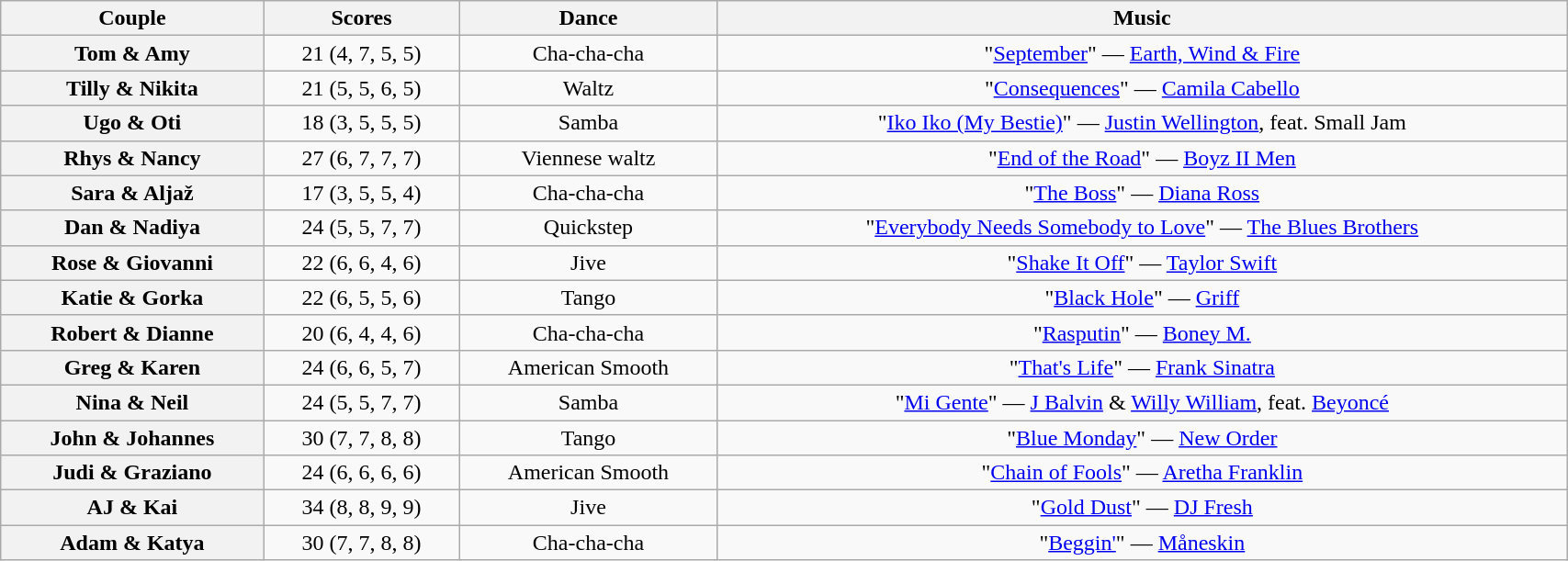<table class="wikitable sortable" style="text-align:center; width: 90%">
<tr>
<th scope="col">Couple</th>
<th scope="col">Scores</th>
<th scope="col" class="unsortable">Dance</th>
<th scope="col" class="unsortable">Music</th>
</tr>
<tr>
<th scope="row">Tom & Amy</th>
<td>21 (4, 7, 5, 5)</td>
<td>Cha-cha-cha</td>
<td>"<a href='#'>September</a>" — <a href='#'>Earth, Wind & Fire</a></td>
</tr>
<tr>
<th scope="row">Tilly & Nikita</th>
<td>21 (5, 5, 6, 5)</td>
<td>Waltz</td>
<td>"<a href='#'>Consequences</a>" — <a href='#'>Camila Cabello</a></td>
</tr>
<tr>
<th scope="row">Ugo & Oti</th>
<td>18 (3, 5, 5, 5)</td>
<td>Samba</td>
<td>"<a href='#'>Iko Iko (My Bestie)</a>" — <a href='#'>Justin Wellington</a>, feat. Small Jam</td>
</tr>
<tr>
<th scope="row">Rhys & Nancy</th>
<td>27 (6, 7, 7, 7)</td>
<td>Viennese waltz</td>
<td>"<a href='#'>End of the Road</a>" — <a href='#'>Boyz II Men</a></td>
</tr>
<tr>
<th scope="row">Sara & Aljaž</th>
<td>17 (3, 5, 5, 4)</td>
<td>Cha-cha-cha</td>
<td>"<a href='#'>The Boss</a>" — <a href='#'>Diana Ross</a></td>
</tr>
<tr>
<th scope="row">Dan & Nadiya</th>
<td>24 (5, 5, 7, 7)</td>
<td>Quickstep</td>
<td>"<a href='#'>Everybody Needs Somebody to Love</a>" — <a href='#'>The Blues Brothers</a></td>
</tr>
<tr>
<th scope="row">Rose & Giovanni</th>
<td>22 (6, 6, 4, 6)</td>
<td>Jive</td>
<td>"<a href='#'>Shake It Off</a>" — <a href='#'>Taylor Swift</a></td>
</tr>
<tr>
<th scope="row">Katie & Gorka</th>
<td>22 (6, 5, 5, 6)</td>
<td>Tango</td>
<td>"<a href='#'>Black Hole</a>" — <a href='#'>Griff</a></td>
</tr>
<tr>
<th scope="row">Robert & Dianne</th>
<td>20 (6, 4, 4, 6)</td>
<td>Cha-cha-cha</td>
<td>"<a href='#'>Rasputin</a>" — <a href='#'>Boney M.</a></td>
</tr>
<tr>
<th scope="row">Greg & Karen</th>
<td>24 (6, 6, 5, 7)</td>
<td>American Smooth</td>
<td>"<a href='#'>That's Life</a>" — <a href='#'>Frank Sinatra</a></td>
</tr>
<tr>
<th scope="row">Nina & Neil</th>
<td>24 (5, 5, 7, 7)</td>
<td>Samba</td>
<td>"<a href='#'>Mi Gente</a>" — <a href='#'>J Balvin</a> & <a href='#'>Willy William</a>, feat. <a href='#'>Beyoncé</a></td>
</tr>
<tr>
<th scope="row">John & Johannes</th>
<td>30 (7, 7, 8, 8)</td>
<td>Tango</td>
<td>"<a href='#'>Blue Monday</a>" — <a href='#'>New Order</a></td>
</tr>
<tr>
<th scope="row">Judi & Graziano</th>
<td>24 (6, 6, 6, 6)</td>
<td>American Smooth</td>
<td>"<a href='#'>Chain of Fools</a>" — <a href='#'>Aretha Franklin</a></td>
</tr>
<tr>
<th scope="row">AJ & Kai</th>
<td>34 (8, 8, 9, 9)</td>
<td>Jive</td>
<td>"<a href='#'>Gold Dust</a>" — <a href='#'>DJ Fresh</a></td>
</tr>
<tr>
<th scope="row">Adam & Katya</th>
<td>30 (7, 7, 8, 8)</td>
<td>Cha-cha-cha</td>
<td>"<a href='#'>Beggin'</a>" — <a href='#'>Måneskin</a></td>
</tr>
</table>
